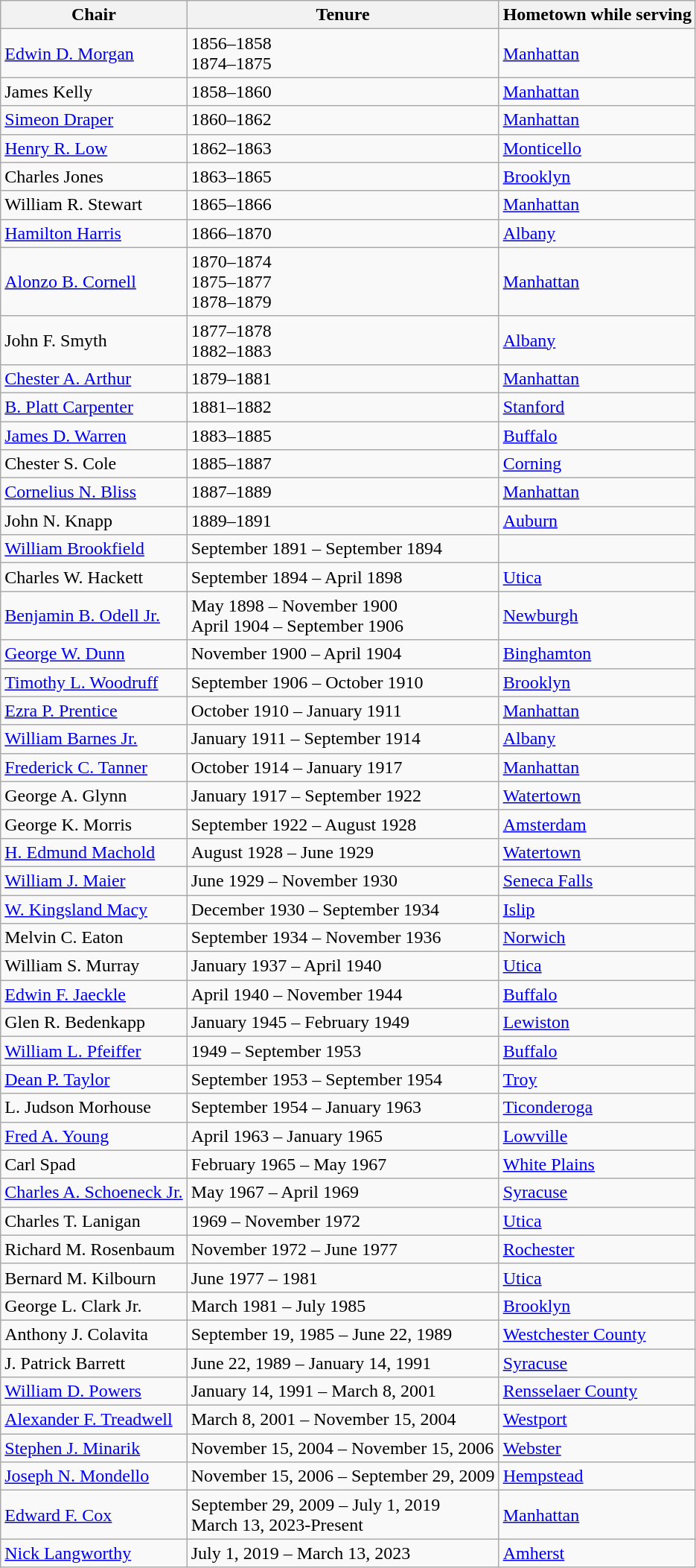<table class="wikitable">
<tr>
<th>Chair</th>
<th>Tenure</th>
<th>Hometown while serving</th>
</tr>
<tr>
<td><a href='#'>Edwin D. Morgan</a></td>
<td>1856–1858<br>1874–1875</td>
<td><a href='#'>Manhattan</a></td>
</tr>
<tr>
<td>James Kelly</td>
<td>1858–1860</td>
<td><a href='#'>Manhattan</a></td>
</tr>
<tr>
<td><a href='#'>Simeon Draper</a></td>
<td>1860–1862</td>
<td><a href='#'>Manhattan</a></td>
</tr>
<tr>
<td><a href='#'>Henry R. Low</a></td>
<td>1862–1863</td>
<td><a href='#'>Monticello</a></td>
</tr>
<tr>
<td>Charles Jones</td>
<td>1863–1865</td>
<td><a href='#'>Brooklyn</a></td>
</tr>
<tr>
<td>William R. Stewart</td>
<td>1865–1866</td>
<td><a href='#'>Manhattan</a></td>
</tr>
<tr>
<td><a href='#'>Hamilton Harris</a></td>
<td>1866–1870</td>
<td><a href='#'>Albany</a></td>
</tr>
<tr>
<td><a href='#'>Alonzo B. Cornell</a></td>
<td>1870–1874<br>1875–1877<br>1878–1879</td>
<td><a href='#'>Manhattan</a></td>
</tr>
<tr>
<td>John F. Smyth</td>
<td>1877–1878<br>1882–1883</td>
<td><a href='#'>Albany</a></td>
</tr>
<tr>
<td><a href='#'>Chester A. Arthur</a></td>
<td>1879–1881</td>
<td><a href='#'>Manhattan</a></td>
</tr>
<tr>
<td><a href='#'>B. Platt Carpenter</a></td>
<td>1881–1882</td>
<td><a href='#'>Stanford</a></td>
</tr>
<tr>
<td><a href='#'>James D. Warren</a></td>
<td>1883–1885</td>
<td><a href='#'>Buffalo</a></td>
</tr>
<tr>
<td>Chester S. Cole</td>
<td>1885–1887</td>
<td><a href='#'>Corning</a></td>
</tr>
<tr>
<td><a href='#'>Cornelius N. Bliss</a></td>
<td>1887–1889</td>
<td><a href='#'>Manhattan</a></td>
</tr>
<tr>
<td>John N. Knapp</td>
<td>1889–1891</td>
<td><a href='#'>Auburn</a></td>
</tr>
<tr>
<td><a href='#'>William Brookfield</a></td>
<td>September 1891 – September 1894</td>
<td></td>
</tr>
<tr>
<td>Charles W. Hackett</td>
<td>September 1894 – April 1898</td>
<td><a href='#'>Utica</a></td>
</tr>
<tr>
<td><a href='#'>Benjamin B. Odell Jr.</a></td>
<td>May 1898 – November 1900<br>April 1904 – September 1906</td>
<td><a href='#'>Newburgh</a></td>
</tr>
<tr>
<td><a href='#'>George W. Dunn</a></td>
<td>November 1900 – April 1904</td>
<td><a href='#'>Binghamton</a></td>
</tr>
<tr>
<td><a href='#'>Timothy L. Woodruff</a></td>
<td>September 1906 – October 1910</td>
<td><a href='#'>Brooklyn</a></td>
</tr>
<tr>
<td><a href='#'>Ezra P. Prentice</a></td>
<td>October 1910 – January 1911</td>
<td><a href='#'>Manhattan</a></td>
</tr>
<tr>
<td><a href='#'>William Barnes Jr.</a></td>
<td>January 1911 – September 1914</td>
<td><a href='#'>Albany</a></td>
</tr>
<tr>
<td><a href='#'>Frederick C. Tanner</a></td>
<td>October 1914 – January 1917</td>
<td><a href='#'>Manhattan</a></td>
</tr>
<tr>
<td>George A. Glynn</td>
<td>January 1917 – September 1922</td>
<td><a href='#'>Watertown</a></td>
</tr>
<tr>
<td>George K. Morris</td>
<td>September 1922 – August 1928</td>
<td><a href='#'>Amsterdam</a></td>
</tr>
<tr>
<td><a href='#'>H. Edmund Machold</a></td>
<td>August 1928 – June 1929</td>
<td><a href='#'>Watertown</a></td>
</tr>
<tr>
<td><a href='#'>William J. Maier</a></td>
<td>June 1929 – November 1930</td>
<td><a href='#'>Seneca Falls</a></td>
</tr>
<tr>
<td><a href='#'>W. Kingsland Macy</a></td>
<td>December 1930 – September 1934</td>
<td><a href='#'>Islip</a></td>
</tr>
<tr>
<td>Melvin C. Eaton</td>
<td>September 1934 – November 1936</td>
<td><a href='#'>Norwich</a></td>
</tr>
<tr>
<td>William S. Murray</td>
<td>January 1937 – April 1940</td>
<td><a href='#'>Utica</a></td>
</tr>
<tr>
<td><a href='#'>Edwin F. Jaeckle</a></td>
<td>April 1940 – November 1944</td>
<td><a href='#'>Buffalo</a></td>
</tr>
<tr>
<td>Glen R. Bedenkapp</td>
<td>January 1945 – February 1949</td>
<td><a href='#'>Lewiston</a></td>
</tr>
<tr>
<td><a href='#'>William L. Pfeiffer</a></td>
<td>1949 – September 1953</td>
<td><a href='#'>Buffalo</a></td>
</tr>
<tr>
<td><a href='#'>Dean P. Taylor</a></td>
<td>September 1953 – September 1954</td>
<td><a href='#'>Troy</a></td>
</tr>
<tr>
<td>L. Judson Morhouse</td>
<td>September 1954 – January 1963</td>
<td><a href='#'>Ticonderoga</a></td>
</tr>
<tr>
<td><a href='#'>Fred A. Young</a></td>
<td>April 1963 – January 1965</td>
<td><a href='#'>Lowville</a></td>
</tr>
<tr>
<td>Carl Spad</td>
<td>February 1965 – May 1967</td>
<td><a href='#'>White Plains</a></td>
</tr>
<tr>
<td><a href='#'>Charles A. Schoeneck Jr.</a></td>
<td>May 1967 – April 1969</td>
<td><a href='#'>Syracuse</a></td>
</tr>
<tr>
<td>Charles T. Lanigan</td>
<td>1969 – November 1972</td>
<td><a href='#'>Utica</a></td>
</tr>
<tr>
<td>Richard M. Rosenbaum</td>
<td>November 1972 – June 1977</td>
<td><a href='#'>Rochester</a></td>
</tr>
<tr>
<td>Bernard M. Kilbourn</td>
<td>June 1977 – 1981</td>
<td><a href='#'>Utica</a></td>
</tr>
<tr>
<td>George L. Clark Jr.</td>
<td>March 1981 – July 1985</td>
<td><a href='#'>Brooklyn</a></td>
</tr>
<tr>
<td>Anthony J. Colavita</td>
<td>September 19, 1985 – June 22, 1989</td>
<td><a href='#'>Westchester County</a></td>
</tr>
<tr>
<td>J. Patrick Barrett</td>
<td>June 22, 1989 – January 14, 1991</td>
<td><a href='#'>Syracuse</a></td>
</tr>
<tr>
<td><a href='#'>William D. Powers</a></td>
<td>January 14, 1991 – March 8, 2001</td>
<td><a href='#'>Rensselaer County</a></td>
</tr>
<tr>
<td><a href='#'>Alexander F. Treadwell</a></td>
<td>March 8, 2001 – November 15, 2004</td>
<td><a href='#'>Westport</a></td>
</tr>
<tr>
<td><a href='#'>Stephen J. Minarik</a></td>
<td>November 15, 2004 – November 15, 2006</td>
<td><a href='#'>Webster</a></td>
</tr>
<tr>
<td><a href='#'>Joseph N. Mondello</a></td>
<td>November 15, 2006 – September 29, 2009</td>
<td><a href='#'>Hempstead</a></td>
</tr>
<tr>
<td><a href='#'>Edward F. Cox</a></td>
<td>September 29, 2009 – July 1, 2019<br>March 13, 2023-Present</td>
<td><a href='#'>Manhattan</a></td>
</tr>
<tr>
<td><a href='#'>Nick Langworthy</a></td>
<td>July 1, 2019 – March 13, 2023</td>
<td><a href='#'>Amherst</a></td>
</tr>
</table>
